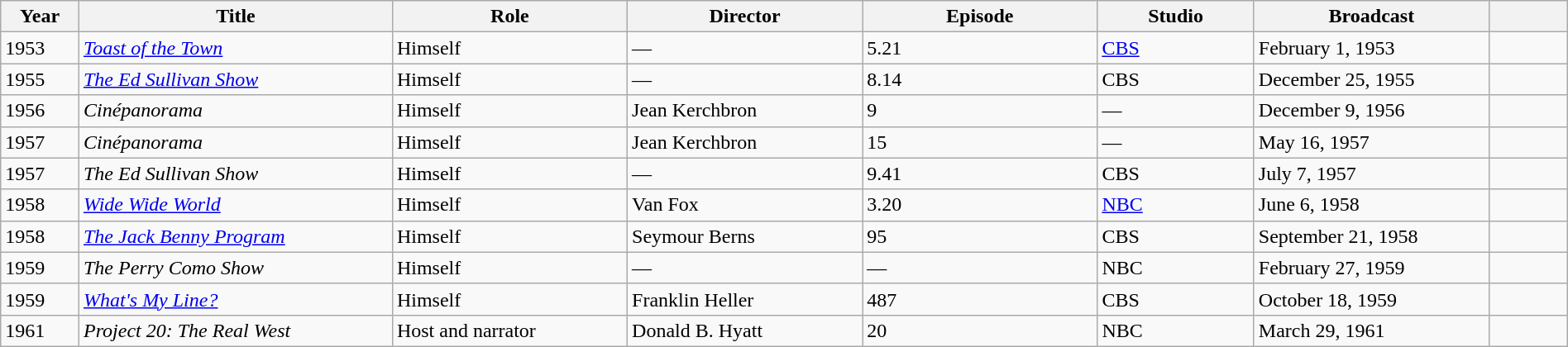<table class="wikitable sortable" width="100%">
<tr>
<th width="5%">Year</th>
<th width="20%">Title</th>
<th width="15%">Role</th>
<th width="15%">Director</th>
<th width="15%">Episode</th>
<th width="10%">Studio</th>
<th width="15%" class="unsortable">Broadcast</th>
<th width="5%" class="unsortable"></th>
</tr>
<tr>
<td>1953</td>
<td><em><a href='#'>Toast of the Town</a></em></td>
<td>Himself</td>
<td>—</td>
<td>5.21</td>
<td><a href='#'>CBS</a></td>
<td>February 1, 1953</td>
<td></td>
</tr>
<tr>
<td>1955</td>
<td><em><a href='#'>The Ed Sullivan Show</a></em></td>
<td>Himself</td>
<td>—</td>
<td>8.14</td>
<td>CBS</td>
<td>December 25, 1955</td>
<td></td>
</tr>
<tr>
<td>1956</td>
<td><em>Cinépanorama</em></td>
<td>Himself</td>
<td>Jean Kerchbron</td>
<td>9</td>
<td>—</td>
<td>December 9, 1956</td>
<td></td>
</tr>
<tr>
<td>1957</td>
<td><em>Cinépanorama</em></td>
<td>Himself</td>
<td>Jean Kerchbron</td>
<td>15</td>
<td>—</td>
<td>May 16, 1957</td>
<td></td>
</tr>
<tr>
<td>1957</td>
<td><em>The Ed Sullivan Show</em></td>
<td>Himself</td>
<td>—</td>
<td>9.41</td>
<td>CBS</td>
<td>July 7, 1957</td>
<td></td>
</tr>
<tr>
<td>1958</td>
<td><em><a href='#'>Wide Wide World</a></em></td>
<td>Himself</td>
<td>Van Fox</td>
<td>3.20</td>
<td><a href='#'>NBC</a></td>
<td>June 6, 1958</td>
<td></td>
</tr>
<tr>
<td>1958</td>
<td><em><a href='#'>The Jack Benny Program</a></em></td>
<td>Himself</td>
<td>Seymour Berns</td>
<td>95</td>
<td>CBS</td>
<td>September 21, 1958</td>
<td></td>
</tr>
<tr>
<td>1959</td>
<td><em>The Perry Como Show</em></td>
<td>Himself</td>
<td>—</td>
<td>—</td>
<td>NBC</td>
<td>February 27, 1959</td>
<td></td>
</tr>
<tr>
<td>1959</td>
<td><em><a href='#'>What's My Line?</a></em></td>
<td>Himself</td>
<td>Franklin Heller</td>
<td>487</td>
<td>CBS</td>
<td>October 18, 1959</td>
<td></td>
</tr>
<tr>
<td>1961</td>
<td><em>Project 20: The Real West</em></td>
<td>Host and narrator</td>
<td>Donald B. Hyatt</td>
<td>20</td>
<td>NBC</td>
<td>March 29, 1961</td>
<td></td>
</tr>
</table>
